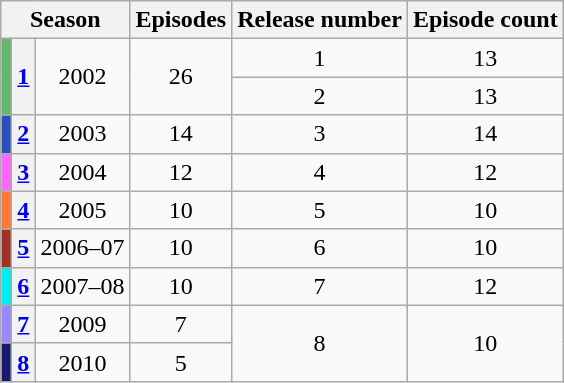<table class="wikitable" style="text-align:center">
<tr>
<th colspan=3>Season</th>
<th>Episodes</th>
<th>Release number</th>
<th>Episode count</th>
</tr>
<tr>
<th rowspan=2 style="background:#63B76C"></th>
<th rowspan=2><a href='#'>1</a></th>
<td rowspan=2>2002</td>
<td rowspan=2>26</td>
<td>1</td>
<td>13</td>
</tr>
<tr>
<td>2</td>
<td>13</td>
</tr>
<tr>
<th style="background:#2950BB"></th>
<th><a href='#'>2</a></th>
<td>2003</td>
<td>14</td>
<td>3</td>
<td>14</td>
</tr>
<tr>
<th style="background:#f6f"></th>
<th><a href='#'>3</a></th>
<td>2004</td>
<td>12</td>
<td>4</td>
<td>12</td>
</tr>
<tr>
<th style="background:#FF7834"></th>
<th><a href='#'>4</a></th>
<td>2005</td>
<td>10</td>
<td>5</td>
<td>10</td>
</tr>
<tr>
<th style="background:#9F3125"></th>
<th><a href='#'>5</a></th>
<td>2006–07</td>
<td>10</td>
<td>6</td>
<td>10</td>
</tr>
<tr>
<th style="background:#0ee"></th>
<th><a href='#'>6</a></th>
<td>2007–08</td>
<td>10</td>
<td rowspan=2>7</td>
<td rowspan=2>12</td>
</tr>
<tr>
<th rowspan=2 style="background:#9888FF"></th>
<th rowspan=2><a href='#'>7</a></th>
<td rowspan=2>2009</td>
<td rowspan=2>7</td>
</tr>
<tr>
<td rowspan=2>8</td>
<td rowspan=2>10</td>
</tr>
<tr>
<th style="background:#191970"></th>
<th><a href='#'>8</a></th>
<td>2010</td>
<td>5</td>
</tr>
</table>
